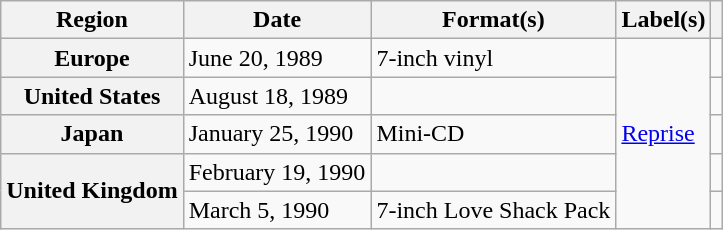<table class="wikitable plainrowheaders">
<tr>
<th scope="col">Region</th>
<th scope="col">Date</th>
<th scope="col">Format(s)</th>
<th scope="col">Label(s)</th>
<th scope="col"></th>
</tr>
<tr>
<th scope="row">Europe</th>
<td>June 20, 1989</td>
<td>7-inch vinyl</td>
<td rowspan="5"><a href='#'>Reprise</a></td>
<td></td>
</tr>
<tr>
<th scope="row">United States</th>
<td>August 18, 1989</td>
<td></td>
<td></td>
</tr>
<tr>
<th scope="row">Japan</th>
<td>January 25, 1990</td>
<td>Mini-CD</td>
<td></td>
</tr>
<tr>
<th scope="row" rowspan="2">United Kingdom</th>
<td>February 19, 1990</td>
<td></td>
<td></td>
</tr>
<tr>
<td>March 5, 1990</td>
<td>7-inch Love Shack Pack</td>
<td></td>
</tr>
</table>
